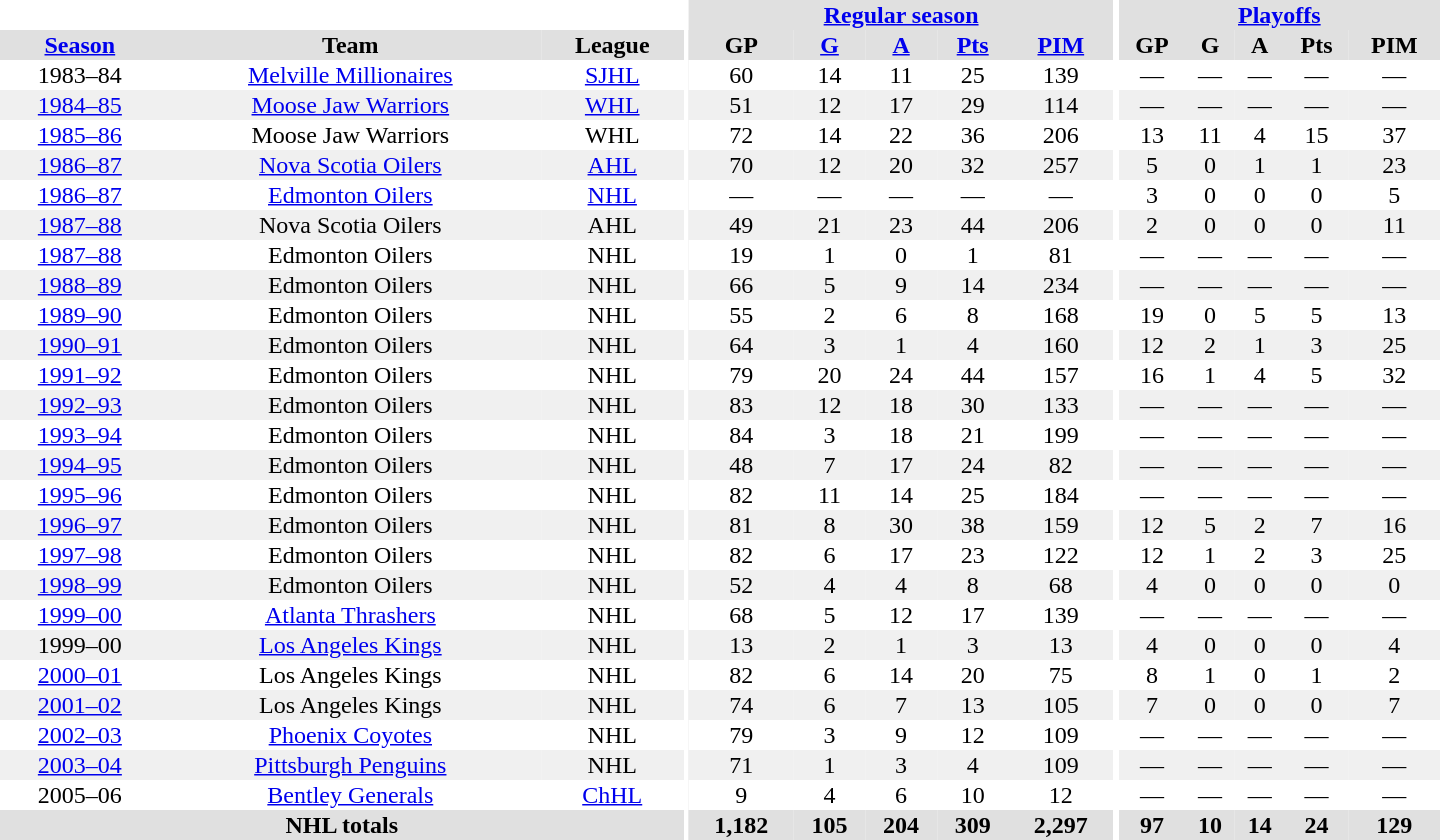<table border="0" cellpadding="1" cellspacing="0" style="text-align:center; width:60em">
<tr bgcolor="#e0e0e0">
<th colspan="3" bgcolor="#ffffff"></th>
<th rowspan="99" bgcolor="#ffffff"></th>
<th colspan="5"><a href='#'>Regular season</a></th>
<th rowspan="99" bgcolor="#ffffff"></th>
<th colspan="5"><a href='#'>Playoffs</a></th>
</tr>
<tr bgcolor="#e0e0e0">
<th><a href='#'>Season</a></th>
<th>Team</th>
<th>League</th>
<th>GP</th>
<th><a href='#'>G</a></th>
<th><a href='#'>A</a></th>
<th><a href='#'>Pts</a></th>
<th><a href='#'>PIM</a></th>
<th>GP</th>
<th>G</th>
<th>A</th>
<th>Pts</th>
<th>PIM</th>
</tr>
<tr>
<td>1983–84</td>
<td><a href='#'>Melville Millionaires</a></td>
<td><a href='#'>SJHL</a></td>
<td>60</td>
<td>14</td>
<td>11</td>
<td>25</td>
<td>139</td>
<td>—</td>
<td>—</td>
<td>—</td>
<td>—</td>
<td>—</td>
</tr>
<tr bgcolor="#f0f0f0">
<td><a href='#'>1984–85</a></td>
<td><a href='#'>Moose Jaw Warriors</a></td>
<td><a href='#'>WHL</a></td>
<td>51</td>
<td>12</td>
<td>17</td>
<td>29</td>
<td>114</td>
<td>—</td>
<td>—</td>
<td>—</td>
<td>—</td>
<td>—</td>
</tr>
<tr>
<td><a href='#'>1985–86</a></td>
<td>Moose Jaw Warriors</td>
<td>WHL</td>
<td>72</td>
<td>14</td>
<td>22</td>
<td>36</td>
<td>206</td>
<td>13</td>
<td>11</td>
<td>4</td>
<td>15</td>
<td>37</td>
</tr>
<tr bgcolor="#f0f0f0">
<td><a href='#'>1986–87</a></td>
<td><a href='#'>Nova Scotia Oilers</a></td>
<td><a href='#'>AHL</a></td>
<td>70</td>
<td>12</td>
<td>20</td>
<td>32</td>
<td>257</td>
<td>5</td>
<td>0</td>
<td>1</td>
<td>1</td>
<td>23</td>
</tr>
<tr>
<td><a href='#'>1986–87</a></td>
<td><a href='#'>Edmonton Oilers</a></td>
<td><a href='#'>NHL</a></td>
<td>—</td>
<td>—</td>
<td>—</td>
<td>—</td>
<td>—</td>
<td>3</td>
<td>0</td>
<td>0</td>
<td>0</td>
<td>5</td>
</tr>
<tr bgcolor="#f0f0f0">
<td><a href='#'>1987–88</a></td>
<td>Nova Scotia Oilers</td>
<td>AHL</td>
<td>49</td>
<td>21</td>
<td>23</td>
<td>44</td>
<td>206</td>
<td>2</td>
<td>0</td>
<td>0</td>
<td>0</td>
<td>11</td>
</tr>
<tr>
<td><a href='#'>1987–88</a></td>
<td>Edmonton Oilers</td>
<td>NHL</td>
<td>19</td>
<td>1</td>
<td>0</td>
<td>1</td>
<td>81</td>
<td>—</td>
<td>—</td>
<td>—</td>
<td>—</td>
<td>—</td>
</tr>
<tr bgcolor="#f0f0f0">
<td><a href='#'>1988–89</a></td>
<td>Edmonton Oilers</td>
<td>NHL</td>
<td>66</td>
<td>5</td>
<td>9</td>
<td>14</td>
<td>234</td>
<td>—</td>
<td>—</td>
<td>—</td>
<td>—</td>
<td>—</td>
</tr>
<tr>
<td><a href='#'>1989–90</a></td>
<td>Edmonton Oilers</td>
<td>NHL</td>
<td>55</td>
<td>2</td>
<td>6</td>
<td>8</td>
<td>168</td>
<td>19</td>
<td>0</td>
<td>5</td>
<td>5</td>
<td>13</td>
</tr>
<tr bgcolor="#f0f0f0">
<td><a href='#'>1990–91</a></td>
<td>Edmonton Oilers</td>
<td>NHL</td>
<td>64</td>
<td>3</td>
<td>1</td>
<td>4</td>
<td>160</td>
<td>12</td>
<td>2</td>
<td>1</td>
<td>3</td>
<td>25</td>
</tr>
<tr>
<td><a href='#'>1991–92</a></td>
<td>Edmonton Oilers</td>
<td>NHL</td>
<td>79</td>
<td>20</td>
<td>24</td>
<td>44</td>
<td>157</td>
<td>16</td>
<td>1</td>
<td>4</td>
<td>5</td>
<td>32</td>
</tr>
<tr bgcolor="#f0f0f0">
<td><a href='#'>1992–93</a></td>
<td>Edmonton Oilers</td>
<td>NHL</td>
<td>83</td>
<td>12</td>
<td>18</td>
<td>30</td>
<td>133</td>
<td>—</td>
<td>—</td>
<td>—</td>
<td>—</td>
<td>—</td>
</tr>
<tr>
<td><a href='#'>1993–94</a></td>
<td>Edmonton Oilers</td>
<td>NHL</td>
<td>84</td>
<td>3</td>
<td>18</td>
<td>21</td>
<td>199</td>
<td>—</td>
<td>—</td>
<td>—</td>
<td>—</td>
<td>—</td>
</tr>
<tr bgcolor="#f0f0f0">
<td><a href='#'>1994–95</a></td>
<td>Edmonton Oilers</td>
<td>NHL</td>
<td>48</td>
<td>7</td>
<td>17</td>
<td>24</td>
<td>82</td>
<td>—</td>
<td>—</td>
<td>—</td>
<td>—</td>
<td>—</td>
</tr>
<tr>
<td><a href='#'>1995–96</a></td>
<td>Edmonton Oilers</td>
<td>NHL</td>
<td>82</td>
<td>11</td>
<td>14</td>
<td>25</td>
<td>184</td>
<td>—</td>
<td>—</td>
<td>—</td>
<td>—</td>
<td>—</td>
</tr>
<tr bgcolor="#f0f0f0">
<td><a href='#'>1996–97</a></td>
<td>Edmonton Oilers</td>
<td>NHL</td>
<td>81</td>
<td>8</td>
<td>30</td>
<td>38</td>
<td>159</td>
<td>12</td>
<td>5</td>
<td>2</td>
<td>7</td>
<td>16</td>
</tr>
<tr>
<td><a href='#'>1997–98</a></td>
<td>Edmonton Oilers</td>
<td>NHL</td>
<td>82</td>
<td>6</td>
<td>17</td>
<td>23</td>
<td>122</td>
<td>12</td>
<td>1</td>
<td>2</td>
<td>3</td>
<td>25</td>
</tr>
<tr bgcolor="#f0f0f0">
<td><a href='#'>1998–99</a></td>
<td>Edmonton Oilers</td>
<td>NHL</td>
<td>52</td>
<td>4</td>
<td>4</td>
<td>8</td>
<td>68</td>
<td>4</td>
<td>0</td>
<td>0</td>
<td>0</td>
<td>0</td>
</tr>
<tr>
<td><a href='#'>1999–00</a></td>
<td><a href='#'>Atlanta Thrashers</a></td>
<td>NHL</td>
<td>68</td>
<td>5</td>
<td>12</td>
<td>17</td>
<td>139</td>
<td>—</td>
<td>—</td>
<td>—</td>
<td>—</td>
<td>—</td>
</tr>
<tr bgcolor="#f0f0f0">
<td>1999–00</td>
<td><a href='#'>Los Angeles Kings</a></td>
<td>NHL</td>
<td>13</td>
<td>2</td>
<td>1</td>
<td>3</td>
<td>13</td>
<td>4</td>
<td>0</td>
<td>0</td>
<td>0</td>
<td>4</td>
</tr>
<tr>
<td><a href='#'>2000–01</a></td>
<td>Los Angeles Kings</td>
<td>NHL</td>
<td>82</td>
<td>6</td>
<td>14</td>
<td>20</td>
<td>75</td>
<td>8</td>
<td>1</td>
<td>0</td>
<td>1</td>
<td>2</td>
</tr>
<tr bgcolor="#f0f0f0">
<td><a href='#'>2001–02</a></td>
<td>Los Angeles Kings</td>
<td>NHL</td>
<td>74</td>
<td>6</td>
<td>7</td>
<td>13</td>
<td>105</td>
<td>7</td>
<td>0</td>
<td>0</td>
<td>0</td>
<td>7</td>
</tr>
<tr>
<td><a href='#'>2002–03</a></td>
<td><a href='#'>Phoenix Coyotes</a></td>
<td>NHL</td>
<td>79</td>
<td>3</td>
<td>9</td>
<td>12</td>
<td>109</td>
<td>—</td>
<td>—</td>
<td>—</td>
<td>—</td>
<td>—</td>
</tr>
<tr bgcolor="#f0f0f0">
<td><a href='#'>2003–04</a></td>
<td><a href='#'>Pittsburgh Penguins</a></td>
<td>NHL</td>
<td>71</td>
<td>1</td>
<td>3</td>
<td>4</td>
<td>109</td>
<td>—</td>
<td>—</td>
<td>—</td>
<td>—</td>
<td>—</td>
</tr>
<tr>
<td>2005–06</td>
<td><a href='#'>Bentley Generals</a></td>
<td><a href='#'>ChHL</a></td>
<td>9</td>
<td>4</td>
<td>6</td>
<td>10</td>
<td>12</td>
<td>—</td>
<td>—</td>
<td>—</td>
<td>—</td>
<td>—</td>
</tr>
<tr bgcolor="#e0e0e0">
<th colspan="3">NHL totals</th>
<th>1,182</th>
<th>105</th>
<th>204</th>
<th>309</th>
<th>2,297</th>
<th>97</th>
<th>10</th>
<th>14</th>
<th>24</th>
<th>129</th>
</tr>
</table>
